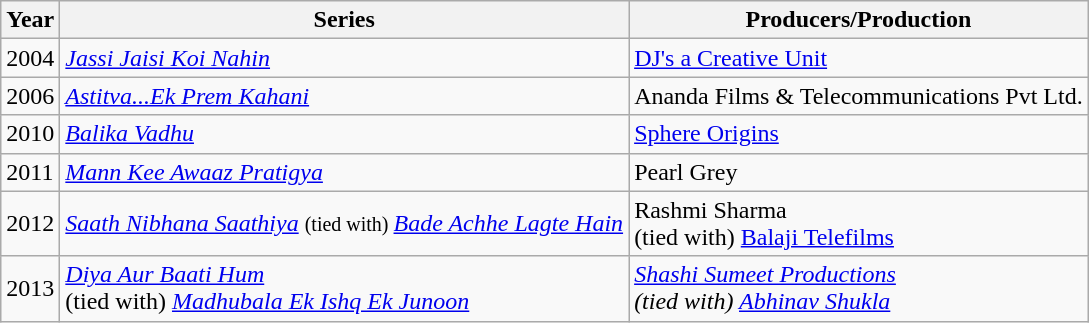<table class="wikitable">
<tr>
<th>Year</th>
<th>Series</th>
<th>Producers/Production</th>
</tr>
<tr>
<td>2004</td>
<td><em><a href='#'>Jassi Jaisi Koi Nahin</a></em></td>
<td><a href='#'>DJ's a Creative Unit</a></td>
</tr>
<tr>
<td>2006</td>
<td><em><a href='#'>Astitva...Ek Prem Kahani</a></em></td>
<td>Ananda Films & Telecommunications Pvt Ltd.</td>
</tr>
<tr>
<td>2010</td>
<td><em><a href='#'>Balika Vadhu</a></em></td>
<td><a href='#'>Sphere Origins</a></td>
</tr>
<tr>
<td>2011</td>
<td><em><a href='#'>Mann Kee Awaaz Pratigya</a></em></td>
<td>Pearl Grey</td>
</tr>
<tr>
<td>2012</td>
<td><em><a href='#'>Saath Nibhana Saathiya</a></em> <small> (tied with) </small> <em><a href='#'>Bade Achhe Lagte Hain</a></em></td>
<td>Rashmi Sharma <br> (tied with) <a href='#'>Balaji Telefilms</a></td>
</tr>
<tr>
<td>2013</td>
<td><em><a href='#'>Diya Aur Baati Hum</a></em> <br> (tied with) <em><a href='#'>Madhubala Ek Ishq Ek Junoon</a></em></td>
<td><em><a href='#'>Shashi Sumeet Productions</a> <br> (tied with) <a href='#'>Abhinav Shukla</a></em></td>
</tr>
</table>
